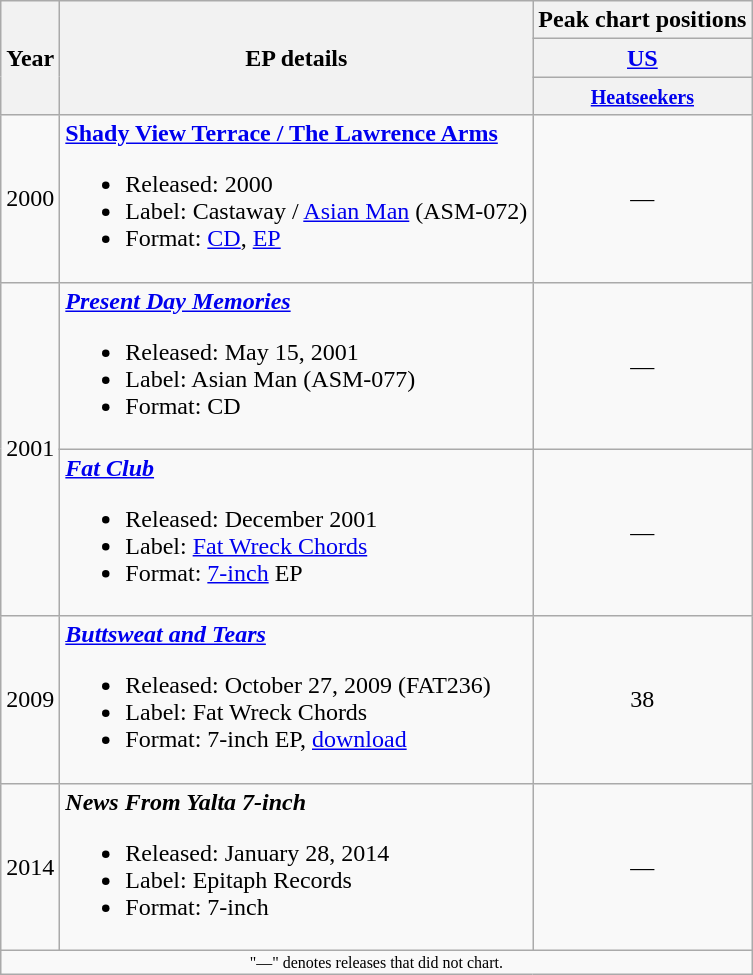<table class ="wikitable">
<tr>
<th rowspan="3">Year</th>
<th rowspan="3">EP details</th>
<th>Peak chart positions</th>
</tr>
<tr>
<th><a href='#'>US</a></th>
</tr>
<tr>
<th><small><a href='#'>Heatseekers</a></small><br></th>
</tr>
<tr>
<td>2000</td>
<td><strong><a href='#'>Shady View Terrace / The Lawrence Arms</a></strong><br><ul><li>Released: 2000</li><li>Label: Castaway / <a href='#'>Asian Man</a> (ASM-072)</li><li>Format: <a href='#'>CD</a>, <a href='#'>EP</a></li></ul></td>
<td align="center">—</td>
</tr>
<tr>
<td rowspan="2">2001</td>
<td><strong><em><a href='#'>Present Day Memories</a></em></strong><br><ul><li>Released: May 15, 2001</li><li>Label: Asian Man (ASM-077)</li><li>Format: CD</li></ul></td>
<td align="center">—</td>
</tr>
<tr>
<td><strong><em><a href='#'>Fat Club</a></em></strong><br><ul><li>Released: December 2001</li><li>Label: <a href='#'>Fat Wreck Chords</a></li><li>Format: <a href='#'>7-inch</a> EP</li></ul></td>
<td align="center">—</td>
</tr>
<tr>
<td>2009</td>
<td><strong><em><a href='#'>Buttsweat and Tears</a></em></strong><br><ul><li>Released: October 27, 2009 (FAT236)</li><li>Label: Fat Wreck Chords</li><li>Format: 7-inch EP, <a href='#'>download</a></li></ul></td>
<td align="center">38</td>
</tr>
<tr>
<td>2014</td>
<td><strong><em>News From Yalta 7-inch</em></strong><br><ul><li>Released: January 28, 2014</li><li>Label: Epitaph Records</li><li>Format: 7-inch</li></ul></td>
<td align="center">—</td>
</tr>
<tr>
<td align="center" colspan="3" style="font-size: 8pt">"—" denotes releases that did not chart.</td>
</tr>
</table>
